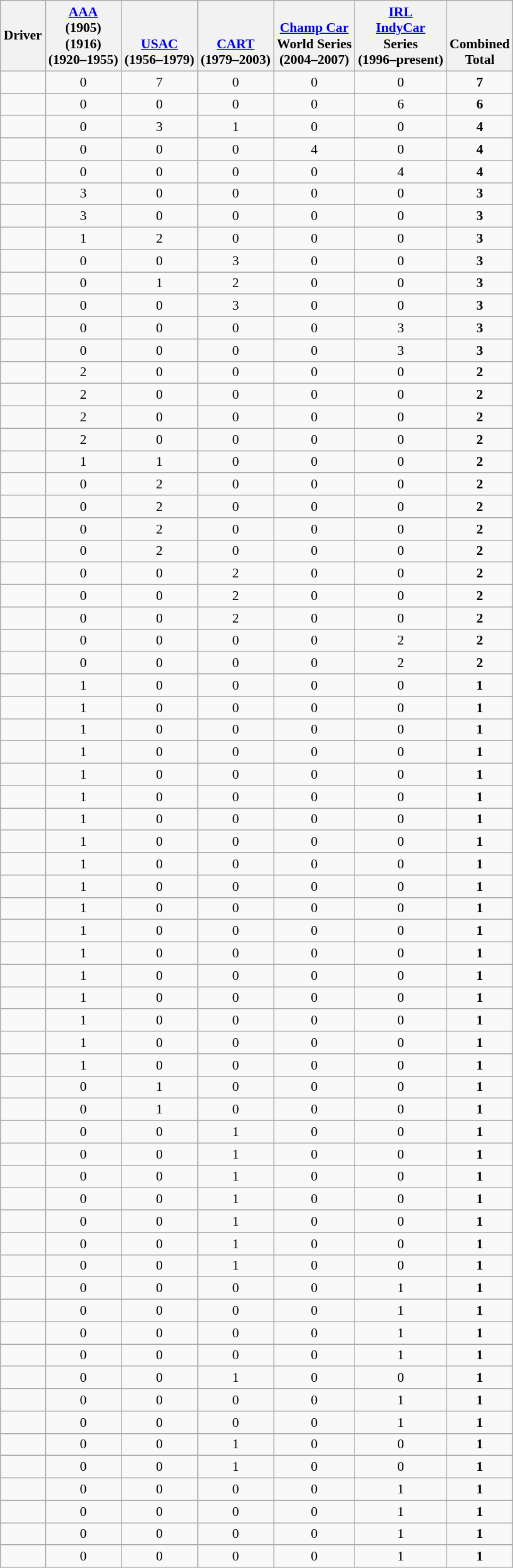<table class="wikitable sortable" style="margin-top:0; text-align:center; font-size:90%;">
<tr>
<th>Driver</th>
<th valign="bottom"><a href='#'>AAA</a><br>(1905)<br>(1916)<br>(1920–1955)<br></th>
<th valign="bottom"><a href='#'>USAC</a><br>(1956–1979)<br></th>
<th valign="bottom"><a href='#'>CART</a><br>(1979–2003)<br></th>
<th valign="bottom"><a href='#'>Champ Car</a><br>World Series<br>(2004–2007)<br></th>
<th valign="bottom"><a href='#'>IRL</a><br><a href='#'>IndyCar</a><br>Series<br>(1996–present)<br></th>
<th valign="bottom">Combined<br>Total</th>
</tr>
<tr>
<td align=left> </td>
<td>0</td>
<td>7</td>
<td>0</td>
<td>0</td>
<td>0</td>
<td><strong>7</strong></td>
</tr>
<tr>
<td align=left> </td>
<td>0</td>
<td>0</td>
<td>0</td>
<td>0</td>
<td>6</td>
<td><strong>6</strong></td>
</tr>
<tr>
<td align=left> </td>
<td>0</td>
<td>3</td>
<td>1</td>
<td>0</td>
<td>0</td>
<td><strong>4</strong></td>
</tr>
<tr>
<td align=left> </td>
<td>0</td>
<td>0</td>
<td>0</td>
<td>4</td>
<td>0</td>
<td><strong>4</strong></td>
</tr>
<tr>
<td align=left> </td>
<td>0</td>
<td>0</td>
<td>0</td>
<td>0</td>
<td>4</td>
<td><strong>4</strong></td>
</tr>
<tr>
<td align=left> </td>
<td>3</td>
<td>0</td>
<td>0</td>
<td>0</td>
<td>0</td>
<td><strong>3</strong></td>
</tr>
<tr>
<td align=left> </td>
<td>3</td>
<td>0</td>
<td>0</td>
<td>0</td>
<td>0</td>
<td><strong>3</strong></td>
</tr>
<tr>
<td align=left> </td>
<td>1</td>
<td>2</td>
<td>0</td>
<td>0</td>
<td>0</td>
<td><strong>3</strong></td>
</tr>
<tr>
<td align=left> </td>
<td>0</td>
<td>0</td>
<td>3</td>
<td>0</td>
<td>0</td>
<td><strong>3</strong></td>
</tr>
<tr>
<td align=left> </td>
<td>0</td>
<td>1</td>
<td>2</td>
<td>0</td>
<td>0</td>
<td><strong>3</strong></td>
</tr>
<tr>
<td align=left> </td>
<td>0</td>
<td>0</td>
<td>3</td>
<td>0</td>
<td>0</td>
<td><strong>3</strong></td>
</tr>
<tr>
<td align=left> </td>
<td>0</td>
<td>0</td>
<td>0</td>
<td>0</td>
<td>3</td>
<td><strong>3</strong></td>
</tr>
<tr>
<td align=left> </td>
<td>0</td>
<td>0</td>
<td>0</td>
<td>0</td>
<td>3</td>
<td><strong>3</strong></td>
</tr>
<tr>
<td align=left> </td>
<td>2</td>
<td>0</td>
<td>0</td>
<td>0</td>
<td>0</td>
<td><strong>2</strong></td>
</tr>
<tr>
<td align=left> </td>
<td>2</td>
<td>0</td>
<td>0</td>
<td>0</td>
<td>0</td>
<td><strong>2</strong></td>
</tr>
<tr>
<td align=left> </td>
<td>2</td>
<td>0</td>
<td>0</td>
<td>0</td>
<td>0</td>
<td><strong>2</strong></td>
</tr>
<tr>
<td align=left> </td>
<td>2</td>
<td>0</td>
<td>0</td>
<td>0</td>
<td>0</td>
<td><strong>2</strong></td>
</tr>
<tr>
<td align=left> </td>
<td>1</td>
<td>1</td>
<td>0</td>
<td>0</td>
<td>0</td>
<td><strong>2</strong></td>
</tr>
<tr>
<td align=left> </td>
<td>0</td>
<td>2</td>
<td>0</td>
<td>0</td>
<td>0</td>
<td><strong>2</strong></td>
</tr>
<tr>
<td align=left> </td>
<td>0</td>
<td>2</td>
<td>0</td>
<td>0</td>
<td>0</td>
<td><strong>2</strong></td>
</tr>
<tr>
<td align=left> </td>
<td>0</td>
<td>2</td>
<td>0</td>
<td>0</td>
<td>0</td>
<td><strong>2</strong></td>
</tr>
<tr>
<td align=left> </td>
<td>0</td>
<td>2</td>
<td>0</td>
<td>0</td>
<td>0</td>
<td><strong>2</strong></td>
</tr>
<tr>
<td align=left> </td>
<td>0</td>
<td>0</td>
<td>2</td>
<td>0</td>
<td>0</td>
<td><strong>2</strong></td>
</tr>
<tr>
<td align=left> </td>
<td>0</td>
<td>0</td>
<td>2</td>
<td>0</td>
<td>0</td>
<td><strong>2</strong></td>
</tr>
<tr>
<td align=left> </td>
<td>0</td>
<td>0</td>
<td>2</td>
<td>0</td>
<td>0</td>
<td><strong>2</strong></td>
</tr>
<tr>
<td align=left> </td>
<td>0</td>
<td>0</td>
<td>0</td>
<td>0</td>
<td>2</td>
<td><strong>2</strong></td>
</tr>
<tr>
<td align=left> </td>
<td>0</td>
<td>0</td>
<td>0</td>
<td>0</td>
<td>2</td>
<td><strong>2</strong></td>
</tr>
<tr>
<td align=left> </td>
<td>1</td>
<td>0</td>
<td>0</td>
<td>0</td>
<td>0</td>
<td><strong>1</strong></td>
</tr>
<tr>
<td align=left> </td>
<td>1</td>
<td>0</td>
<td>0</td>
<td>0</td>
<td>0</td>
<td><strong>1</strong></td>
</tr>
<tr>
<td align=left> </td>
<td>1</td>
<td>0</td>
<td>0</td>
<td>0</td>
<td>0</td>
<td><strong>1</strong></td>
</tr>
<tr>
<td align=left> </td>
<td>1</td>
<td>0</td>
<td>0</td>
<td>0</td>
<td>0</td>
<td><strong>1</strong></td>
</tr>
<tr>
<td align=left> </td>
<td>1</td>
<td>0</td>
<td>0</td>
<td>0</td>
<td>0</td>
<td><strong>1</strong></td>
</tr>
<tr>
<td align=left> </td>
<td>1</td>
<td>0</td>
<td>0</td>
<td>0</td>
<td>0</td>
<td><strong>1</strong></td>
</tr>
<tr>
<td align=left> </td>
<td>1</td>
<td>0</td>
<td>0</td>
<td>0</td>
<td>0</td>
<td><strong>1</strong></td>
</tr>
<tr>
<td align=left> </td>
<td>1</td>
<td>0</td>
<td>0</td>
<td>0</td>
<td>0</td>
<td><strong>1</strong></td>
</tr>
<tr>
<td align=left> </td>
<td>1</td>
<td>0</td>
<td>0</td>
<td>0</td>
<td>0</td>
<td><strong>1</strong></td>
</tr>
<tr>
<td align=left> </td>
<td>1</td>
<td>0</td>
<td>0</td>
<td>0</td>
<td>0</td>
<td><strong>1</strong></td>
</tr>
<tr>
<td align=left> </td>
<td>1</td>
<td>0</td>
<td>0</td>
<td>0</td>
<td>0</td>
<td><strong>1</strong></td>
</tr>
<tr>
<td align=left> </td>
<td>1</td>
<td>0</td>
<td>0</td>
<td>0</td>
<td>0</td>
<td><strong>1</strong></td>
</tr>
<tr>
<td align=left> </td>
<td>1</td>
<td>0</td>
<td>0</td>
<td>0</td>
<td>0</td>
<td><strong>1</strong></td>
</tr>
<tr>
<td align=left> </td>
<td>1</td>
<td>0</td>
<td>0</td>
<td>0</td>
<td>0</td>
<td><strong>1</strong></td>
</tr>
<tr>
<td align=left> </td>
<td>1</td>
<td>0</td>
<td>0</td>
<td>0</td>
<td>0</td>
<td><strong>1</strong></td>
</tr>
<tr>
<td align=left> </td>
<td>1</td>
<td>0</td>
<td>0</td>
<td>0</td>
<td>0</td>
<td><strong>1</strong></td>
</tr>
<tr>
<td align=left> </td>
<td>1</td>
<td>0</td>
<td>0</td>
<td>0</td>
<td>0</td>
<td><strong>1</strong></td>
</tr>
<tr>
<td align=left> </td>
<td>1</td>
<td>0</td>
<td>0</td>
<td>0</td>
<td>0</td>
<td><strong>1</strong></td>
</tr>
<tr>
<td align=left> </td>
<td>0</td>
<td>1</td>
<td>0</td>
<td>0</td>
<td>0</td>
<td><strong>1</strong></td>
</tr>
<tr>
<td align=left> </td>
<td>0</td>
<td>1</td>
<td>0</td>
<td>0</td>
<td>0</td>
<td><strong>1</strong></td>
</tr>
<tr>
<td align=left> </td>
<td>0</td>
<td>0</td>
<td>1</td>
<td>0</td>
<td>0</td>
<td><strong>1</strong></td>
</tr>
<tr>
<td align=left> </td>
<td>0</td>
<td>0</td>
<td>1</td>
<td>0</td>
<td>0</td>
<td><strong>1</strong></td>
</tr>
<tr>
<td align=left> </td>
<td>0</td>
<td>0</td>
<td>1</td>
<td>0</td>
<td>0</td>
<td><strong>1</strong></td>
</tr>
<tr>
<td align=left> </td>
<td>0</td>
<td>0</td>
<td>1</td>
<td>0</td>
<td>0</td>
<td><strong>1</strong></td>
</tr>
<tr>
<td align=left> </td>
<td>0</td>
<td>0</td>
<td>1</td>
<td>0</td>
<td>0</td>
<td><strong>1</strong></td>
</tr>
<tr>
<td align=left> </td>
<td>0</td>
<td>0</td>
<td>1</td>
<td>0</td>
<td>0</td>
<td><strong>1</strong></td>
</tr>
<tr>
<td align=left> </td>
<td>0</td>
<td>0</td>
<td>1</td>
<td>0</td>
<td>0</td>
<td><strong>1</strong></td>
</tr>
<tr>
<td align=left> </td>
<td>0</td>
<td>0</td>
<td>0</td>
<td>0</td>
<td>1</td>
<td><strong>1</strong></td>
</tr>
<tr>
<td align=left> </td>
<td>0</td>
<td>0</td>
<td>0</td>
<td>0</td>
<td>1</td>
<td><strong>1</strong></td>
</tr>
<tr>
<td align=left> </td>
<td>0</td>
<td>0</td>
<td>0</td>
<td>0</td>
<td>1</td>
<td><strong>1</strong></td>
</tr>
<tr>
<td align=left> </td>
<td>0</td>
<td>0</td>
<td>0</td>
<td>0</td>
<td>1</td>
<td><strong>1</strong></td>
</tr>
<tr>
<td align=left> </td>
<td>0</td>
<td>0</td>
<td>1</td>
<td>0</td>
<td>0</td>
<td><strong>1</strong></td>
</tr>
<tr>
<td align=left> </td>
<td>0</td>
<td>0</td>
<td>0</td>
<td>0</td>
<td>1</td>
<td><strong>1</strong></td>
</tr>
<tr>
<td align=left> </td>
<td>0</td>
<td>0</td>
<td>0</td>
<td>0</td>
<td>1</td>
<td><strong>1</strong></td>
</tr>
<tr>
<td align=left> </td>
<td>0</td>
<td>0</td>
<td>1</td>
<td>0</td>
<td>0</td>
<td><strong>1</strong></td>
</tr>
<tr>
<td align=left> </td>
<td>0</td>
<td>0</td>
<td>1</td>
<td>0</td>
<td>0</td>
<td><strong>1</strong></td>
</tr>
<tr>
<td align=left> </td>
<td>0</td>
<td>0</td>
<td>0</td>
<td>0</td>
<td>1</td>
<td><strong>1</strong></td>
</tr>
<tr>
<td align=left> </td>
<td>0</td>
<td>0</td>
<td>0</td>
<td>0</td>
<td>1</td>
<td><strong>1</strong></td>
</tr>
<tr>
<td align=left> </td>
<td>0</td>
<td>0</td>
<td>0</td>
<td>0</td>
<td>1</td>
<td><strong>1</strong></td>
</tr>
<tr>
<td align=left> </td>
<td>0</td>
<td>0</td>
<td>0</td>
<td>0</td>
<td>1</td>
<td><strong>1</strong></td>
</tr>
</table>
